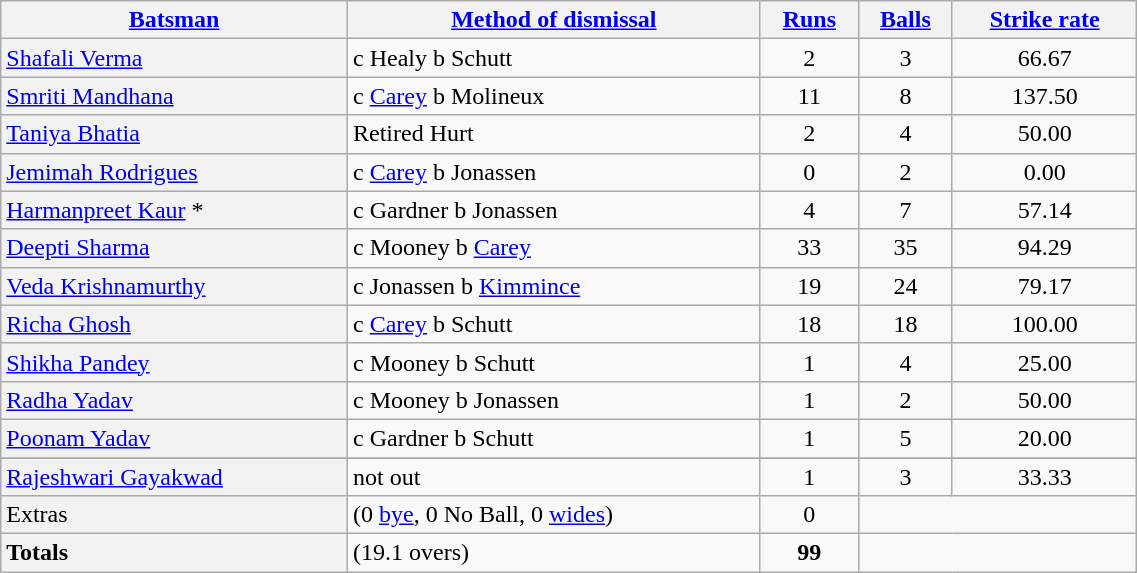<table border="1" cellpadding="1" cellspacing="0" style="border: gray solid 1px; border-collapse: collapse; text-align: center; width: 60%;" class="wikitable">
<tr>
<th scope="col"><a href='#'>Batsman</a></th>
<th scope="col"><a href='#'>Method of dismissal</a></th>
<th scope="col"><a href='#'>Runs</a></th>
<th scope="col"><a href='#'>Balls</a></th>
<th scope="col"><a href='#'>Strike rate</a></th>
</tr>
<tr>
<th scope="row" style="font-weight: normal; text-align: left;"><a href='#'>Shafali Verma</a></th>
<td style=" text-align: left;">c Healy b Schutt</td>
<td>2</td>
<td>3</td>
<td>66.67</td>
</tr>
<tr>
<th scope="row" style="font-weight: normal; text-align: left;"><a href='#'>Smriti Mandhana</a></th>
<td style=" text-align: left;">c <a href='#'>Carey</a> b Molineux</td>
<td>11</td>
<td>8</td>
<td>137.50</td>
</tr>
<tr>
<th scope="row" style="font-weight: normal; text-align: left;"><a href='#'>Taniya Bhatia</a> </th>
<td style=" text-align: left;">Retired Hurt</td>
<td>2</td>
<td>4</td>
<td>50.00</td>
</tr>
<tr>
<th scope="row" style="font-weight: normal; text-align: left;"><a href='#'>Jemimah Rodrigues</a></th>
<td style=" text-align: left;">c <a href='#'>Carey</a> b Jonassen</td>
<td>0</td>
<td>2</td>
<td>0.00</td>
</tr>
<tr>
<th scope="row" style="font-weight: normal; text-align: left;"><a href='#'>Harmanpreet Kaur</a> *</th>
<td style=" text-align: left;">c Gardner b Jonassen</td>
<td>4</td>
<td>7</td>
<td>57.14</td>
</tr>
<tr>
<th scope="row" style="font-weight: normal; text-align: left;"><a href='#'>Deepti Sharma</a></th>
<td style=" text-align: left;">c Mooney b <a href='#'>Carey</a></td>
<td>33</td>
<td>35</td>
<td>94.29</td>
</tr>
<tr>
<th scope="row" style="font-weight: normal; text-align: left;"><a href='#'>Veda Krishnamurthy</a></th>
<td style=" text-align: left;">c Jonassen b <a href='#'>Kimmince</a></td>
<td>19</td>
<td>24</td>
<td>79.17</td>
</tr>
<tr>
<th scope="row" style="font-weight: normal; text-align: left;"><a href='#'>Richa Ghosh</a></th>
<td style=" text-align: left;">c <a href='#'>Carey</a> b Schutt</td>
<td>18</td>
<td>18</td>
<td>100.00</td>
</tr>
<tr>
<th scope="row" style="font-weight: normal; text-align: left;"><a href='#'>Shikha Pandey</a></th>
<td style=" text-align: left;">c Mooney b Schutt</td>
<td>1</td>
<td>4</td>
<td>25.00</td>
</tr>
<tr>
<th scope="row" style="font-weight: normal; text-align: left;"><a href='#'>Radha Yadav</a></th>
<td style=" text-align: left;">c Mooney b Jonassen</td>
<td>1</td>
<td>2</td>
<td>50.00</td>
</tr>
<tr>
<th scope="row" style="font-weight: normal; text-align: left;"><a href='#'>Poonam Yadav</a></th>
<td style=" text-align: left;">c Gardner b Schutt</td>
<td>1</td>
<td>5</td>
<td>20.00</td>
</tr>
<tr>
</tr>
<tr>
<th scope="row" style="font-weight: normal; text-align: left;"><a href='#'>Rajeshwari Gayakwad</a></th>
<td style=" text-align: left;">not out</td>
<td>1</td>
<td>3</td>
<td>33.33</td>
</tr>
<tr>
<th scope="row" style="font-weight: normal; text-align: left;">Extras</th>
<td style=" text-align: left;">(0 <a href='#'>bye</a>, 0 No Ball, 0 <a href='#'>wides</a>)</td>
<td>0</td>
<td colspan="2"></td>
</tr>
<tr>
<th scope="row" style="font-weight: normal; text-align: left;"><strong>Totals</strong></th>
<td style=" text-align: left;">(19.1 overs)</td>
<td><strong>99</strong></td>
<td colspan="2"></td>
</tr>
</table>
